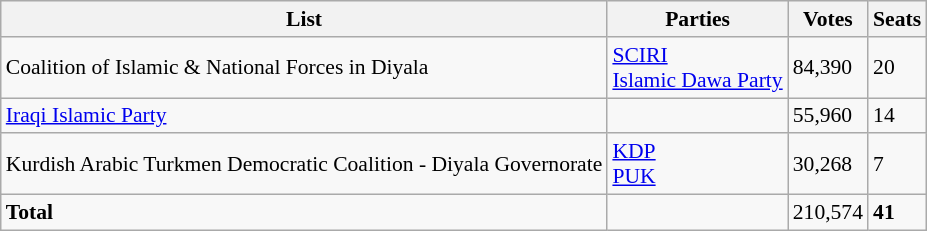<table class="wikitable" style="border:1px solid #8888aa; background:#f8f8f8; padding:0; font-size:90%;">
<tr>
<th>List</th>
<th>Parties</th>
<th>Votes</th>
<th>Seats</th>
</tr>
<tr>
<td>Coalition of Islamic & National Forces in Diyala</td>
<td><a href='#'>SCIRI</a><br><a href='#'>Islamic Dawa Party</a></td>
<td>84,390</td>
<td>20</td>
</tr>
<tr>
<td><a href='#'>Iraqi Islamic Party</a></td>
<td></td>
<td>55,960</td>
<td>14</td>
</tr>
<tr>
<td>Kurdish Arabic Turkmen Democratic Coalition - Diyala Governorate</td>
<td><a href='#'>KDP</a><br><a href='#'>PUK</a></td>
<td>30,268</td>
<td>7</td>
</tr>
<tr>
<td><strong>Total</strong></td>
<td></td>
<td>210,574</td>
<td><strong>41</strong></td>
</tr>
</table>
